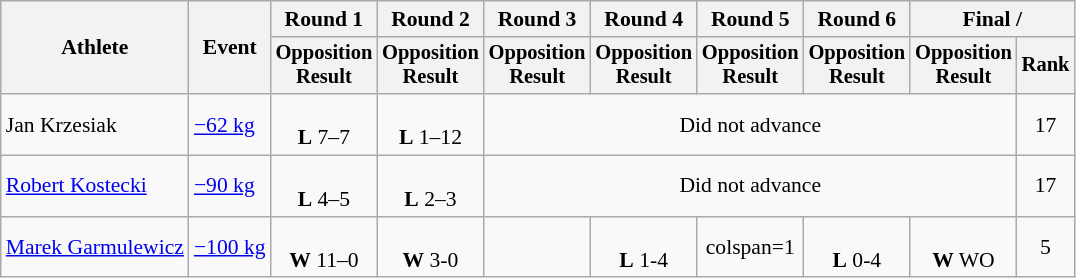<table class="wikitable" style="font-size:90%">
<tr>
<th rowspan="2">Athlete</th>
<th rowspan="2">Event</th>
<th>Round 1</th>
<th>Round 2</th>
<th>Round 3</th>
<th>Round 4</th>
<th>Round 5</th>
<th>Round 6</th>
<th colspan=2>Final / </th>
</tr>
<tr style="font-size: 95%">
<th>Opposition<br>Result</th>
<th>Opposition<br>Result</th>
<th>Opposition<br>Result</th>
<th>Opposition<br>Result</th>
<th>Opposition<br>Result</th>
<th>Opposition<br>Result</th>
<th>Opposition<br>Result</th>
<th>Rank</th>
</tr>
<tr align=center>
<td align=left>Jan Krzesiak</td>
<td align=left><a href='#'>−62 kg</a></td>
<td><br><strong>L</strong> 7–7</td>
<td><br><strong>L</strong> 1–12</td>
<td colspan=5>Did not advance</td>
<td>17</td>
</tr>
<tr align=center>
<td align=left><a href='#'>Robert Kostecki</a></td>
<td align=left><a href='#'>−90 kg</a></td>
<td><br><strong>L</strong> 4–5</td>
<td><br><strong>L</strong> 2–3</td>
<td colspan=5>Did not advance</td>
<td>17</td>
</tr>
<tr align=center>
<td align=left><a href='#'>Marek Garmulewicz</a></td>
<td align=left><a href='#'>−100 kg</a></td>
<td><br><strong>W</strong> 11–0</td>
<td><br><strong>W</strong> 3-0</td>
<td></td>
<td><br><strong>L</strong> 1-4</td>
<td>colspan=1 </td>
<td><br><strong>L</strong> 0-4</td>
<td><br><strong>W</strong> WO</td>
<td>5</td>
</tr>
</table>
